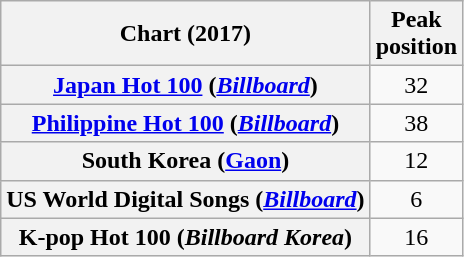<table class="wikitable sortable plainrowheaders" style="text-align:center;">
<tr>
<th>Chart (2017)</th>
<th>Peak<br>position</th>
</tr>
<tr>
<th scope="row"><a href='#'>Japan Hot 100</a> (<em><a href='#'>Billboard</a></em>)</th>
<td>32</td>
</tr>
<tr>
<th scope="row"><a href='#'>Philippine Hot 100</a> (<em><a href='#'>Billboard</a></em>)</th>
<td>38</td>
</tr>
<tr>
<th scope="row">South Korea (<a href='#'>Gaon</a>)</th>
<td>12</td>
</tr>
<tr>
<th scope="row">US World Digital Songs (<em><a href='#'>Billboard</a></em>)</th>
<td>6</td>
</tr>
<tr>
<th scope="row">K-pop Hot 100 (<em>Billboard Korea</em>)</th>
<td>16</td>
</tr>
</table>
